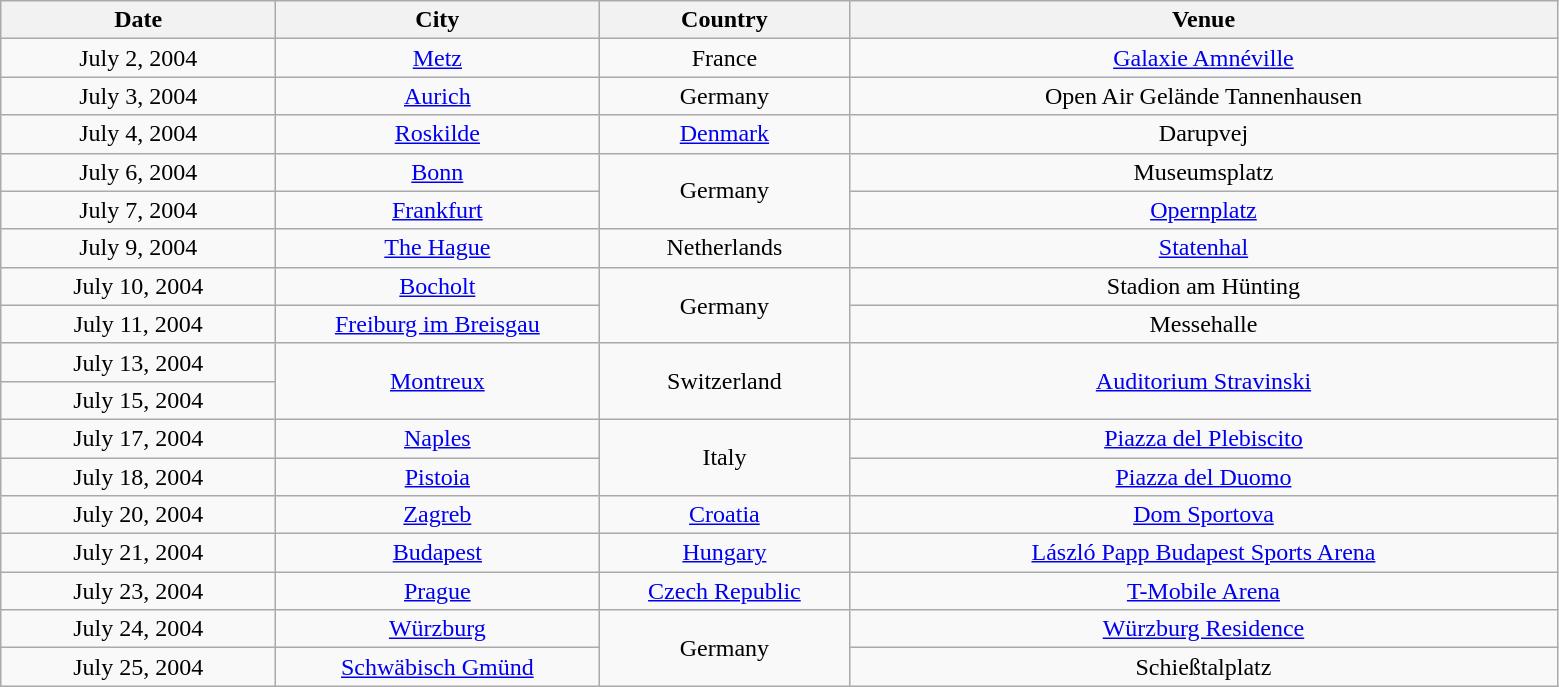<table class="wikitable sortable plainrowheaders" style="text-align:center;">
<tr>
<th scope="col" style="width:11em;">Date</th>
<th scope="col" style="width:13em;">City</th>
<th scope="col" style="width:10em;">Country</th>
<th scope="col" style="width:29em;">Venue</th>
</tr>
<tr>
<td>July 2, 2004</td>
<td><a href='#'>Metz</a></td>
<td>France</td>
<td><a href='#'>Galaxie Amnéville</a></td>
</tr>
<tr>
<td>July 3, 2004</td>
<td><a href='#'>Aurich</a></td>
<td>Germany</td>
<td>Open Air Gelände Tannenhausen</td>
</tr>
<tr>
<td>July 4, 2004</td>
<td><a href='#'>Roskilde</a></td>
<td><a href='#'>Denmark</a></td>
<td>Darupvej</td>
</tr>
<tr>
<td>July 6, 2004</td>
<td><a href='#'>Bonn</a></td>
<td rowspan="2">Germany</td>
<td>Museumsplatz</td>
</tr>
<tr>
<td>July 7, 2004</td>
<td><a href='#'>Frankfurt</a></td>
<td><a href='#'>Opernplatz</a></td>
</tr>
<tr>
<td>July 9, 2004</td>
<td><a href='#'>The Hague</a></td>
<td>Netherlands</td>
<td><a href='#'>Statenhal</a></td>
</tr>
<tr>
<td>July 10, 2004</td>
<td><a href='#'>Bocholt</a></td>
<td rowspan="2">Germany</td>
<td>Stadion am Hünting</td>
</tr>
<tr>
<td>July 11, 2004</td>
<td><a href='#'>Freiburg im Breisgau</a></td>
<td>Messehalle</td>
</tr>
<tr>
<td>July 13, 2004</td>
<td rowspan="2"><a href='#'>Montreux</a></td>
<td rowspan="2">Switzerland</td>
<td rowspan="2"><a href='#'>Auditorium Stravinski</a></td>
</tr>
<tr>
<td>July 15, 2004</td>
</tr>
<tr>
<td>July 17, 2004</td>
<td><a href='#'>Naples</a></td>
<td rowspan="2">Italy</td>
<td><a href='#'>Piazza del Plebiscito</a></td>
</tr>
<tr>
<td>July 18, 2004</td>
<td><a href='#'>Pistoia</a></td>
<td><a href='#'>Piazza del Duomo</a></td>
</tr>
<tr>
<td>July 20, 2004</td>
<td><a href='#'>Zagreb</a></td>
<td><a href='#'>Croatia</a></td>
<td><a href='#'>Dom Sportova</a></td>
</tr>
<tr>
<td>July 21, 2004</td>
<td><a href='#'>Budapest</a></td>
<td><a href='#'>Hungary</a></td>
<td><a href='#'>László Papp Budapest Sports Arena</a></td>
</tr>
<tr>
<td>July 23, 2004</td>
<td><a href='#'>Prague</a></td>
<td><a href='#'>Czech Republic</a></td>
<td><a href='#'>T-Mobile Arena</a></td>
</tr>
<tr>
<td>July 24, 2004</td>
<td><a href='#'>Würzburg</a></td>
<td rowspan="2">Germany</td>
<td><a href='#'>Würzburg Residence</a></td>
</tr>
<tr>
<td>July 25, 2004</td>
<td><a href='#'>Schwäbisch Gmünd</a></td>
<td>Schießtalplatz</td>
</tr>
</table>
